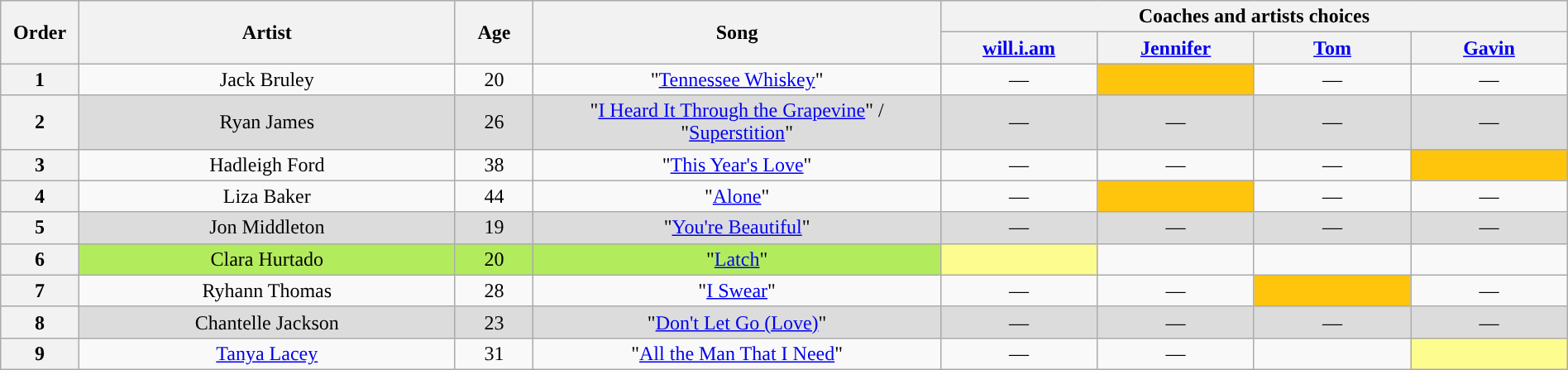<table class="wikitable" style="text-align:center; width:100%;">
<tr>
<th scope="col" rowspan="2" style="width:05%;">Order</th>
<th scope="col" rowspan="2" style="width:24%;">Artist</th>
<th scope="col" rowspan="2" style="width:05%;">Age</th>
<th scope="col" rowspan="2" style="width:26%;">Song</th>
<th colspan="4" style="width:40%;">Coaches and artists choices</th>
</tr>
<tr>
<th style="width:10%;"><a href='#'>will.i.am</a></th>
<th style="width:10%;"><a href='#'>Jennifer</a></th>
<th style="width:10%;"><a href='#'>Tom</a></th>
<th style="width:10%;"><a href='#'>Gavin</a></th>
</tr>
<tr>
<th>1</th>
<td>Jack Bruley</td>
<td>20</td>
<td>"<a href='#'>Tennessee Whiskey</a>"</td>
<td>—</td>
<td style="background:#FFC40C;text-align:center;"><strong></strong></td>
<td>—</td>
<td>—</td>
</tr>
<tr style="background:#DCDCDC">
<th>2</th>
<td style="background:#DCDCDC; text-align:center;">Ryan James</td>
<td style="background:#DCDCDC; text-align:center;">26</td>
<td style="background:#DCDCDC; text-align:center;">"<a href='#'>I Heard It Through the Grapevine</a>" / "<a href='#'>Superstition</a>"</td>
<td>—</td>
<td>—</td>
<td>—</td>
<td>—</td>
</tr>
<tr>
<th>3</th>
<td>Hadleigh Ford</td>
<td>38</td>
<td>"<a href='#'>This Year's Love</a>"</td>
<td>—</td>
<td>—</td>
<td>—</td>
<td style="background:#FFC40C;text-align:center;"><strong></strong></td>
</tr>
<tr>
<th>4</th>
<td>Liza Baker</td>
<td>44</td>
<td>"<a href='#'>Alone</a>"</td>
<td>—</td>
<td style="background:#FFC40C;text-align:center;"><strong></strong></td>
<td>—</td>
<td>—</td>
</tr>
<tr style="background:#DCDCDC">
<th>5</th>
<td style="background:#DCDCDC; text-align:center;">Jon Middleton</td>
<td style="background:#DCDCDC; text-align:center;">19</td>
<td style="background:#DCDCDC; text-align:center;">"<a href='#'>You're Beautiful</a>"</td>
<td>—</td>
<td>—</td>
<td>—</td>
<td>—</td>
</tr>
<tr>
<th>6</th>
<td style="background-color:#B2EC5D;">Clara Hurtado</td>
<td style="background-color:#B2EC5D;">20</td>
<td style="background-color:#B2EC5D;">"<a href='#'>Latch</a>"</td>
<td style="background:#fdfc8f;"><strong></strong></td>
<td><strong></strong></td>
<td><strong></strong></td>
<td><strong></strong></td>
</tr>
<tr>
<th>7</th>
<td>Ryhann Thomas</td>
<td>28</td>
<td>"<a href='#'>I Swear</a>"</td>
<td>—</td>
<td>—</td>
<td style="background:#FFC40C;text-align:center;"><strong></strong></td>
<td>—</td>
</tr>
<tr style="background:#DCDCDC">
<th>8</th>
<td style="background:#DCDCDC; text-align:center;">Chantelle Jackson</td>
<td style="background:#DCDCDC; text-align:center;">23</td>
<td style="background:#DCDCDC; text-align:center;">"<a href='#'>Don't Let Go (Love)</a>"</td>
<td>—</td>
<td>—</td>
<td>—</td>
<td>—</td>
</tr>
<tr>
<th>9</th>
<td><a href='#'>Tanya Lacey</a></td>
<td>31</td>
<td>"<a href='#'>All the Man That I Need</a>"</td>
<td>—</td>
<td>—</td>
<td><strong></strong></td>
<td style="background:#fdfc8f;"><strong></strong></td>
</tr>
</table>
